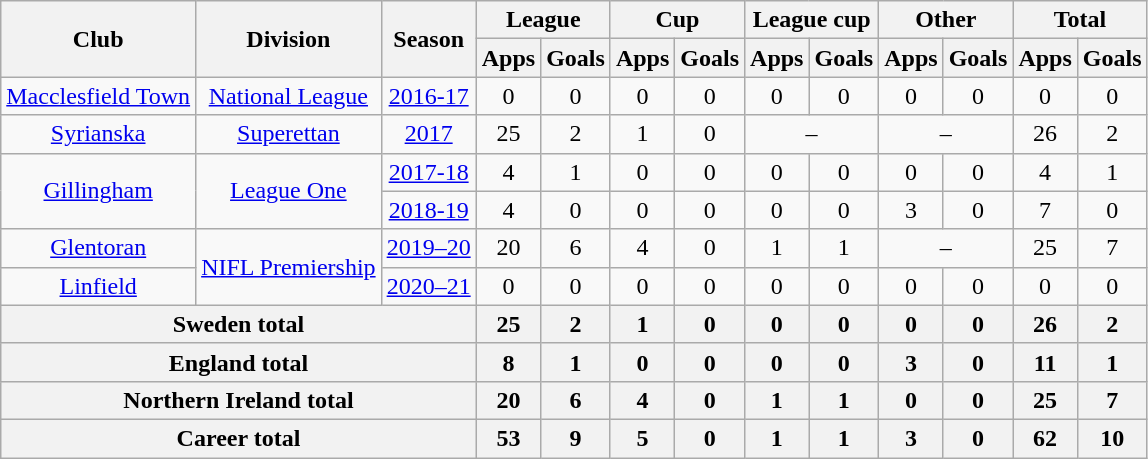<table class="wikitable" style="text-align:center">
<tr>
<th rowspan=2>Club</th>
<th rowspan=2>Division</th>
<th rowspan=2>Season</th>
<th colspan=2>League</th>
<th colspan=2>Cup</th>
<th colspan=2>League cup</th>
<th colspan=2>Other</th>
<th colspan=2>Total</th>
</tr>
<tr>
<th>Apps</th>
<th>Goals</th>
<th>Apps</th>
<th>Goals</th>
<th>Apps</th>
<th>Goals</th>
<th>Apps</th>
<th>Goals</th>
<th>Apps</th>
<th>Goals</th>
</tr>
<tr>
<td rowspan=1><a href='#'>Macclesfield Town</a></td>
<td rowspan=1><a href='#'>National League</a></td>
<td><a href='#'>2016-17</a></td>
<td>0</td>
<td>0</td>
<td>0</td>
<td>0</td>
<td>0</td>
<td>0</td>
<td>0</td>
<td>0</td>
<td>0</td>
<td>0</td>
</tr>
<tr>
<td rowspan=1><a href='#'>Syrianska</a></td>
<td rowspan=1><a href='#'>Superettan</a></td>
<td><a href='#'>2017</a></td>
<td>25</td>
<td>2</td>
<td>1</td>
<td>0</td>
<td colspan=2>–</td>
<td colspan=2>–</td>
<td>26</td>
<td>2</td>
</tr>
<tr>
<td rowspan=2><a href='#'>Gillingham</a></td>
<td rowspan=2><a href='#'>League One</a></td>
<td><a href='#'>2017-18</a></td>
<td>4</td>
<td>1</td>
<td>0</td>
<td>0</td>
<td>0</td>
<td>0</td>
<td>0</td>
<td>0</td>
<td>4</td>
<td>1</td>
</tr>
<tr>
<td><a href='#'>2018-19</a></td>
<td>4</td>
<td>0</td>
<td>0</td>
<td>0</td>
<td>0</td>
<td>0</td>
<td>3</td>
<td>0</td>
<td>7</td>
<td>0</td>
</tr>
<tr>
<td rowspan=1><a href='#'>Glentoran</a></td>
<td rowspan=2><a href='#'>NIFL Premiership</a></td>
<td><a href='#'>2019–20</a></td>
<td>20</td>
<td>6</td>
<td>4</td>
<td>0</td>
<td>1</td>
<td>1</td>
<td colspan=2>–</td>
<td>25</td>
<td>7</td>
</tr>
<tr>
<td rowspan=1><a href='#'>Linfield</a></td>
<td><a href='#'>2020–21</a></td>
<td>0</td>
<td>0</td>
<td>0</td>
<td>0</td>
<td>0</td>
<td>0</td>
<td>0</td>
<td>0</td>
<td>0</td>
<td>0</td>
</tr>
<tr>
<th colspan=3>Sweden total</th>
<th>25</th>
<th>2</th>
<th>1</th>
<th>0</th>
<th>0</th>
<th>0</th>
<th>0</th>
<th>0</th>
<th>26</th>
<th>2</th>
</tr>
<tr>
<th colspan=3>England total</th>
<th>8</th>
<th>1</th>
<th>0</th>
<th>0</th>
<th>0</th>
<th>0</th>
<th>3</th>
<th>0</th>
<th>11</th>
<th>1</th>
</tr>
<tr>
<th colspan=3>Northern Ireland total</th>
<th>20</th>
<th>6</th>
<th>4</th>
<th>0</th>
<th>1</th>
<th>1</th>
<th>0</th>
<th>0</th>
<th>25</th>
<th>7</th>
</tr>
<tr>
<th colspan=3>Career total</th>
<th>53</th>
<th>9</th>
<th>5</th>
<th>0</th>
<th>1</th>
<th>1</th>
<th>3</th>
<th>0</th>
<th>62</th>
<th>10</th>
</tr>
</table>
